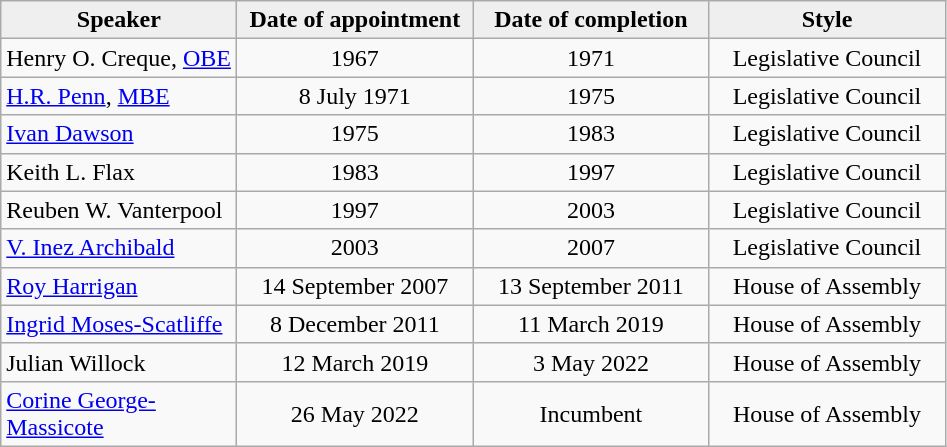<table class="wikitable">
<tr>
<th align="center" style="background: #efefef;" width="150">Speaker</th>
<th align="center" style="background: #efefef;" width="150">Date of appointment</th>
<th align="center" style="background: #efefef;" width="150">Date of completion</th>
<th align="center" style="background: #efefef;" width="150">Style</th>
</tr>
<tr>
<td>Henry O. Creque, <a href='#'>OBE</a></td>
<td align="center">1967</td>
<td align="center">1971</td>
<td align="center">Legislative Council</td>
</tr>
<tr>
<td><a href='#'>H.R. Penn</a>, <a href='#'>MBE</a></td>
<td align="center">8 July 1971</td>
<td align="center">1975</td>
<td align="center">Legislative Council</td>
</tr>
<tr>
<td><a href='#'>Ivan Dawson</a></td>
<td align="center">1975</td>
<td align="center">1983</td>
<td align="center">Legislative Council</td>
</tr>
<tr>
<td>Keith L. Flax</td>
<td align="center">1983</td>
<td align="center">1997</td>
<td align="center">Legislative Council</td>
</tr>
<tr>
<td>Reuben W. Vanterpool</td>
<td align="center">1997</td>
<td align="center">2003</td>
<td align="center">Legislative Council</td>
</tr>
<tr>
<td><a href='#'>V. Inez Archibald</a></td>
<td align="center">2003</td>
<td align="center">2007</td>
<td align="center">Legislative Council</td>
</tr>
<tr>
<td><a href='#'>Roy Harrigan</a></td>
<td align="center">14 September 2007</td>
<td align="center">13 September 2011</td>
<td align="center">House of Assembly</td>
</tr>
<tr>
<td><a href='#'>Ingrid Moses-Scatliffe</a></td>
<td align="center">8 December 2011</td>
<td align="center">11 March 2019</td>
<td align="center">House of Assembly</td>
</tr>
<tr>
<td>Julian Willock</td>
<td align="center">12 March 2019</td>
<td align="center">3 May 2022</td>
<td align="center">House of Assembly</td>
</tr>
<tr>
<td><a href='#'>Corine George-Massicote</a></td>
<td align="center">26 May 2022</td>
<td align="center">Incumbent</td>
<td align="center">House of Assembly</td>
</tr>
</table>
